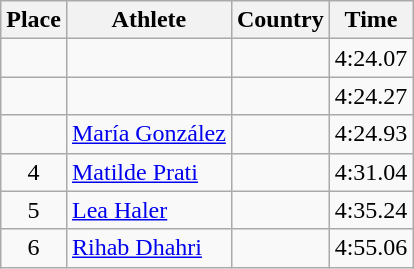<table class="wikitable">
<tr>
<th>Place</th>
<th>Athlete</th>
<th>Country</th>
<th>Time</th>
</tr>
<tr>
<td align=center></td>
<td></td>
<td></td>
<td>4:24.07</td>
</tr>
<tr>
<td align=center></td>
<td></td>
<td></td>
<td>4:24.27</td>
</tr>
<tr>
<td align=center></td>
<td><a href='#'>María González</a></td>
<td></td>
<td>4:24.93</td>
</tr>
<tr>
<td align=center>4</td>
<td><a href='#'>Matilde Prati</a></td>
<td></td>
<td>4:31.04</td>
</tr>
<tr>
<td align=center>5</td>
<td><a href='#'>Lea Haler</a></td>
<td></td>
<td>4:35.24</td>
</tr>
<tr>
<td align=center>6</td>
<td><a href='#'>Rihab Dhahri</a></td>
<td></td>
<td>4:55.06</td>
</tr>
</table>
